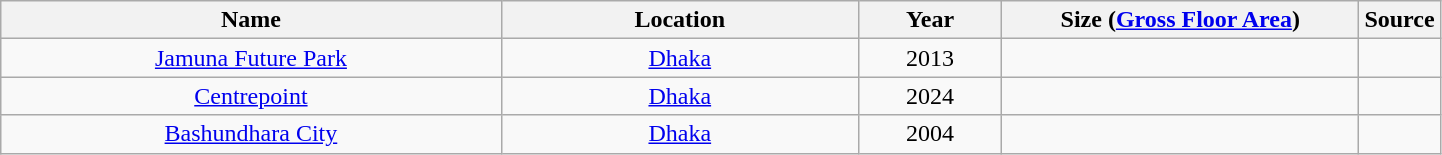<table class="wikitable sortable" style="height:100px; text-align:center; width:76%;">
<tr>
<th style="width:35%;">Name</th>
<th style="width:25%;">Location</th>
<th style="width:10%;">Year</th>
<th style="width:25%;">Size (<a href='#'>Gross Floor Area</a>)</th>
<th style="width:5%;">Source</th>
</tr>
<tr>
<td><a href='#'>Jamuna Future Park</a></td>
<td><a href='#'>Dhaka</a></td>
<td>2013</td>
<td></td>
<td></td>
</tr>
<tr>
<td><a href='#'>Centrepoint</a></td>
<td><a href='#'>Dhaka</a></td>
<td>2024</td>
<td></td>
<td></td>
</tr>
<tr>
<td><a href='#'>Bashundhara City</a></td>
<td><a href='#'>Dhaka</a></td>
<td>2004</td>
<td></td>
<td></td>
</tr>
</table>
